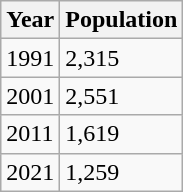<table class=wikitable>
<tr>
<th>Year</th>
<th>Population</th>
</tr>
<tr>
<td>1991</td>
<td>2,315</td>
</tr>
<tr>
<td>2001</td>
<td>2,551</td>
</tr>
<tr>
<td>2011</td>
<td>1,619</td>
</tr>
<tr>
<td>2021</td>
<td>1,259</td>
</tr>
</table>
